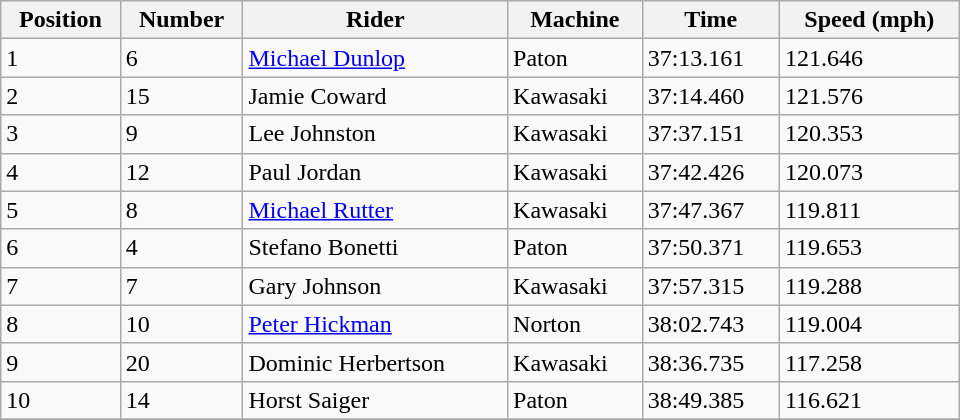<table class="wikitable" style=width:40em;margin-bottom:0;">
<tr>
<th scope="col">Position</th>
<th scope="col">Number</th>
<th scope="col">Rider</th>
<th scope="col">Machine</th>
<th scope="col">Time</th>
<th scope="col">Speed (mph)</th>
</tr>
<tr>
<td>1</td>
<td>6</td>
<td> <a href='#'>Michael Dunlop</a></td>
<td>Paton</td>
<td>37:13.161</td>
<td>121.646</td>
</tr>
<tr>
<td>2</td>
<td>15</td>
<td> Jamie Coward</td>
<td>Kawasaki</td>
<td>37:14.460</td>
<td>121.576</td>
</tr>
<tr>
<td>3</td>
<td>9</td>
<td> Lee Johnston</td>
<td>Kawasaki</td>
<td>37:37.151</td>
<td>120.353</td>
</tr>
<tr>
<td>4</td>
<td>12</td>
<td> Paul Jordan</td>
<td>Kawasaki</td>
<td>37:42.426</td>
<td>120.073</td>
</tr>
<tr>
<td>5</td>
<td>8</td>
<td> <a href='#'>Michael Rutter</a></td>
<td>Kawasaki</td>
<td>37:47.367</td>
<td>119.811</td>
</tr>
<tr>
<td>6</td>
<td>4</td>
<td> Stefano Bonetti</td>
<td>Paton</td>
<td>37:50.371</td>
<td>119.653</td>
</tr>
<tr>
<td>7</td>
<td>7</td>
<td> Gary Johnson</td>
<td>Kawasaki</td>
<td>37:57.315</td>
<td>119.288</td>
</tr>
<tr>
<td>8</td>
<td>10</td>
<td> <a href='#'>Peter Hickman</a></td>
<td>Norton</td>
<td>38:02.743</td>
<td>119.004</td>
</tr>
<tr>
<td>9</td>
<td>20</td>
<td> Dominic Herbertson</td>
<td>Kawasaki</td>
<td>38:36.735</td>
<td>117.258</td>
</tr>
<tr>
<td>10</td>
<td>14</td>
<td> Horst Saiger</td>
<td>Paton</td>
<td>38:49.385</td>
<td>116.621</td>
</tr>
<tr>
</tr>
</table>
